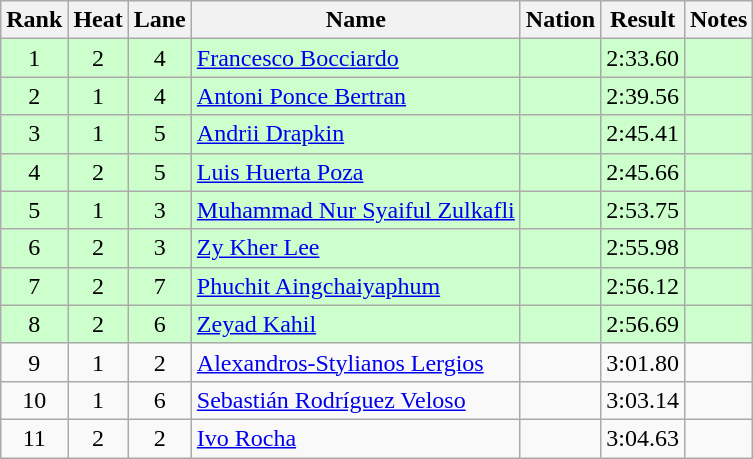<table class="wikitable sortable" style="text-align:center">
<tr>
<th>Rank</th>
<th>Heat</th>
<th>Lane</th>
<th>Name</th>
<th>Nation</th>
<th>Result</th>
<th>Notes</th>
</tr>
<tr bgcolor=ccffcc>
<td>1</td>
<td>2</td>
<td>4</td>
<td align="left"><a href='#'>Francesco Bocciardo</a></td>
<td align=left></td>
<td>2:33.60</td>
<td></td>
</tr>
<tr bgcolor=ccffcc>
<td>2</td>
<td>1</td>
<td>4</td>
<td align="left"><a href='#'>Antoni Ponce Bertran</a></td>
<td align=left></td>
<td>2:39.56</td>
<td></td>
</tr>
<tr bgcolor=ccffcc>
<td>3</td>
<td>1</td>
<td>5</td>
<td align="left"><a href='#'>Andrii Drapkin</a></td>
<td align=left></td>
<td>2:45.41</td>
<td></td>
</tr>
<tr bgcolor=ccffcc>
<td>4</td>
<td>2</td>
<td>5</td>
<td align="left"><a href='#'>Luis Huerta Poza</a></td>
<td align=left></td>
<td>2:45.66</td>
<td></td>
</tr>
<tr bgcolor=ccffcc>
<td>5</td>
<td>1</td>
<td>3</td>
<td align="left"><a href='#'>Muhammad Nur Syaiful Zulkafli</a></td>
<td align=left></td>
<td>2:53.75</td>
<td></td>
</tr>
<tr bgcolor=ccffcc>
<td>6</td>
<td>2</td>
<td>3</td>
<td align="left"><a href='#'>Zy Kher Lee</a></td>
<td align=left></td>
<td>2:55.98</td>
<td></td>
</tr>
<tr bgcolor=ccffcc>
<td>7</td>
<td>2</td>
<td>7</td>
<td align="left"><a href='#'>Phuchit Aingchaiyaphum</a></td>
<td align=left></td>
<td>2:56.12</td>
<td></td>
</tr>
<tr bgcolor=ccffcc>
<td>8</td>
<td>2</td>
<td>6</td>
<td align="left"><a href='#'>Zeyad Kahil</a></td>
<td align=left></td>
<td>2:56.69</td>
<td></td>
</tr>
<tr>
<td>9</td>
<td>1</td>
<td>2</td>
<td align="left"><a href='#'>Alexandros-Stylianos Lergios</a></td>
<td align=left></td>
<td>3:01.80</td>
<td></td>
</tr>
<tr>
<td>10</td>
<td>1</td>
<td>6</td>
<td align="left"><a href='#'>Sebastián Rodríguez Veloso</a></td>
<td align=left></td>
<td>3:03.14</td>
<td></td>
</tr>
<tr>
<td>11</td>
<td>2</td>
<td>2</td>
<td align="left"><a href='#'>Ivo Rocha</a></td>
<td align=left></td>
<td>3:04.63</td>
<td></td>
</tr>
</table>
